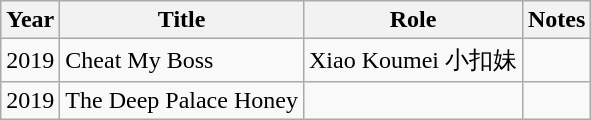<table class="wikitable">
<tr>
<th>Year</th>
<th>Title</th>
<th>Role</th>
<th>Notes</th>
</tr>
<tr>
<td>2019</td>
<td>Cheat My Boss</td>
<td>Xiao Koumei 小扣妹</td>
<td></td>
</tr>
<tr>
<td>2019</td>
<td>The Deep Palace Honey</td>
<td></td>
<td></td>
</tr>
</table>
